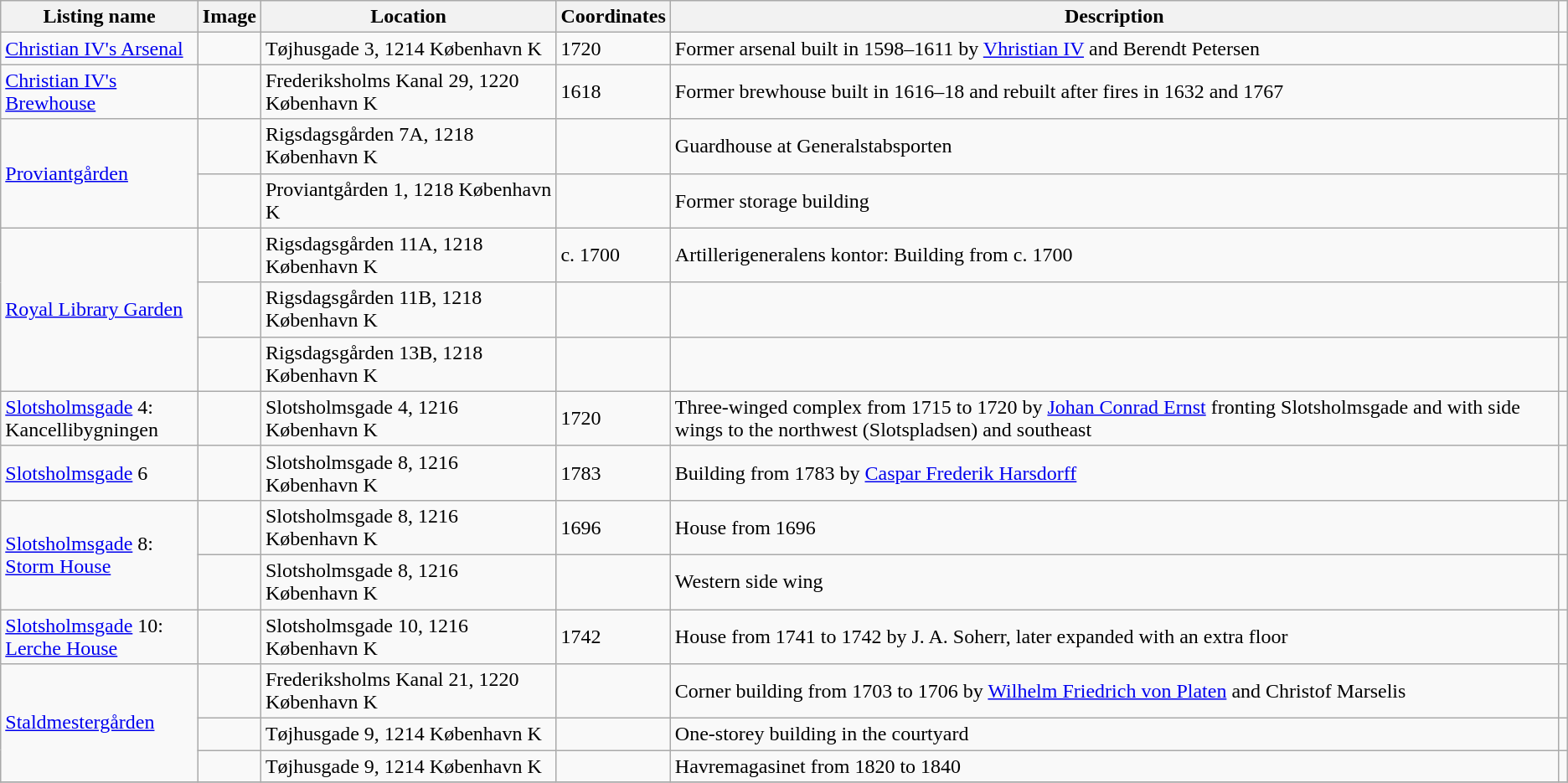<table class="wikitable sortable">
<tr>
<th>Listing name</th>
<th>Image</th>
<th>Location</th>
<th>Coordinates</th>
<th>Description</th>
</tr>
<tr>
<td><a href='#'>Christian IV's Arsenal</a></td>
<td></td>
<td>Tøjhusgade 3, 1214 København K</td>
<td>1720</td>
<td>Former arsenal built in 1598–1611 by <a href='#'>Vhristian IV</a> and Berendt Petersen</td>
<td></td>
</tr>
<tr>
<td><a href='#'>Christian IV's Brewhouse</a></td>
<td></td>
<td>Frederiksholms Kanal 29, 1220 København K</td>
<td>1618</td>
<td>Former brewhouse built in 1616–18 and rebuilt after fires in 1632 and 1767</td>
<td></td>
</tr>
<tr>
<td rowspan="2"><a href='#'>Proviantgården</a></td>
<td></td>
<td>Rigsdagsgården 7A, 1218 København K</td>
<td></td>
<td>Guardhouse at Generalstabsporten</td>
<td></td>
</tr>
<tr>
<td></td>
<td>Proviantgården 1, 1218 København K</td>
<td></td>
<td>Former storage building</td>
<td></td>
</tr>
<tr>
<td rowspan="3"><a href='#'>Royal Library Garden</a></td>
<td></td>
<td>Rigsdagsgården 11A, 1218 København K</td>
<td>c. 1700</td>
<td>Artillerigeneralens kontor: Building from c. 1700</td>
<td></td>
</tr>
<tr>
<td></td>
<td>Rigsdagsgården 11B, 1218 København K</td>
<td></td>
<td></td>
<td></td>
</tr>
<tr>
<td></td>
<td>Rigsdagsgården 13B, 1218 København K</td>
<td></td>
<td></td>
<td></td>
</tr>
<tr>
<td><a href='#'>Slotsholmsgade</a> 4:<br>Kancellibygningen</td>
<td></td>
<td>Slotsholmsgade 4, 1216 København K</td>
<td>1720</td>
<td>Three-winged complex from 1715 to 1720 by <a href='#'>Johan Conrad Ernst</a> fronting Slotsholmsgade and with side wings to the northwest (Slotspladsen) and southeast</td>
<td></td>
</tr>
<tr>
<td><a href='#'>Slotsholmsgade</a> 6</td>
<td></td>
<td>Slotsholmsgade 8, 1216 København K</td>
<td>1783</td>
<td>Building from 1783 by <a href='#'>Caspar Frederik Harsdorff</a></td>
<td></td>
</tr>
<tr>
<td rowspan="2"><a href='#'>Slotsholmsgade</a> 8: <br><a href='#'>Storm House</a></td>
<td></td>
<td>Slotsholmsgade 8, 1216 København K</td>
<td>1696</td>
<td>House from 1696</td>
<td></td>
</tr>
<tr>
<td></td>
<td>Slotsholmsgade 8, 1216 København K</td>
<td></td>
<td>Western side wing</td>
<td></td>
</tr>
<tr>
<td><a href='#'>Slotsholmsgade</a> 10:<br><a href='#'>Lerche House</a></td>
<td></td>
<td>Slotsholmsgade 10, 1216 København K</td>
<td>1742</td>
<td>House from 1741 to 1742 by J. A. Soherr, later expanded with an extra floor</td>
</tr>
<tr>
<td rowspan="3"><a href='#'>Staldmestergården</a></td>
<td></td>
<td>Frederiksholms Kanal 21, 1220 København K</td>
<td></td>
<td>Corner building from 1703 to 1706 by <a href='#'>Wilhelm Friedrich von Platen</a> and Christof Marselis</td>
<td></td>
</tr>
<tr>
<td></td>
<td>Tøjhusgade 9, 1214 København K</td>
<td></td>
<td>One-storey building in the courtyard</td>
<td></td>
</tr>
<tr>
<td></td>
<td>Tøjhusgade 9, 1214 København K</td>
<td></td>
<td>Havremagasinet from 1820 to 1840</td>
<td></td>
</tr>
<tr>
</tr>
</table>
